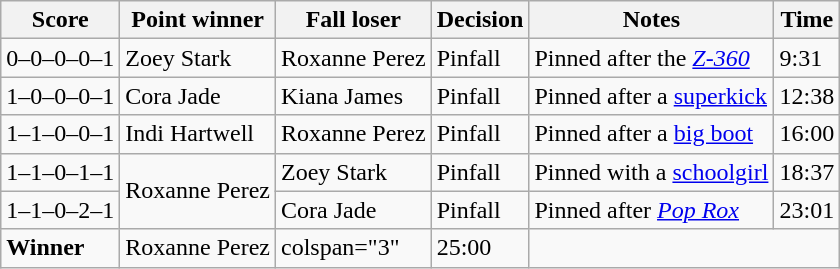<table class="wikitable">
<tr>
<th>Score</th>
<th>Point winner</th>
<th>Fall loser</th>
<th>Decision</th>
<th>Notes</th>
<th>Time</th>
</tr>
<tr>
<td>0–0–0–0–1</td>
<td>Zoey Stark</td>
<td>Roxanne Perez</td>
<td>Pinfall</td>
<td>Pinned after the <a href='#'><em>Z-360</em></a></td>
<td>9:31</td>
</tr>
<tr>
<td>1–0–0–0–1</td>
<td>Cora Jade</td>
<td>Kiana James</td>
<td>Pinfall</td>
<td>Pinned after a <a href='#'>superkick</a></td>
<td>12:38</td>
</tr>
<tr>
<td>1–1–0–0–1</td>
<td>Indi Hartwell</td>
<td>Roxanne Perez</td>
<td>Pinfall</td>
<td>Pinned after a <a href='#'>big boot</a></td>
<td>16:00</td>
</tr>
<tr>
<td>1–1–0–1–1</td>
<td rowspan=2>Roxanne Perez</td>
<td>Zoey Stark</td>
<td>Pinfall</td>
<td>Pinned with a <a href='#'>schoolgirl</a></td>
<td>18:37</td>
</tr>
<tr>
<td>1–1–0–2–1</td>
<td>Cora Jade</td>
<td>Pinfall</td>
<td>Pinned after <a href='#'><em>Pop Rox</em></a></td>
<td>23:01</td>
</tr>
<tr>
<td><strong>Winner</strong></td>
<td>Roxanne Perez</td>
<td>colspan="3" </td>
<td>25:00</td>
</tr>
</table>
